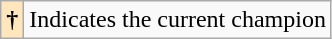<table class="wikitable">
<tr>
<th style="background-color:#FFE6BD">†</th>
<td>Indicates the current champion</td>
</tr>
</table>
